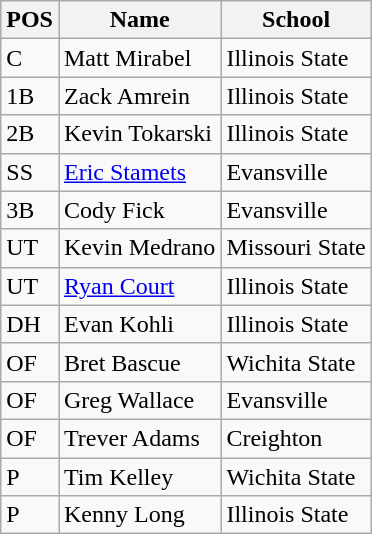<table class=wikitable>
<tr>
<th>POS</th>
<th>Name</th>
<th>School</th>
</tr>
<tr>
<td>C</td>
<td>Matt Mirabel</td>
<td>Illinois State</td>
</tr>
<tr>
<td>1B</td>
<td>Zack Amrein</td>
<td>Illinois State</td>
</tr>
<tr>
<td>2B</td>
<td>Kevin Tokarski</td>
<td>Illinois State</td>
</tr>
<tr>
<td>SS</td>
<td><a href='#'>Eric Stamets</a></td>
<td>Evansville</td>
</tr>
<tr>
<td>3B</td>
<td>Cody Fick</td>
<td>Evansville</td>
</tr>
<tr>
<td>UT</td>
<td>Kevin Medrano</td>
<td>Missouri State</td>
</tr>
<tr>
<td>UT</td>
<td><a href='#'>Ryan Court</a></td>
<td>Illinois State</td>
</tr>
<tr>
<td>DH</td>
<td>Evan Kohli</td>
<td>Illinois State</td>
</tr>
<tr>
<td>OF</td>
<td>Bret Bascue</td>
<td>Wichita State</td>
</tr>
<tr>
<td>OF</td>
<td>Greg Wallace</td>
<td>Evansville</td>
</tr>
<tr>
<td>OF</td>
<td>Trever Adams</td>
<td>Creighton</td>
</tr>
<tr>
<td>P</td>
<td>Tim Kelley</td>
<td>Wichita State</td>
</tr>
<tr>
<td>P</td>
<td>Kenny Long</td>
<td>Illinois State</td>
</tr>
</table>
